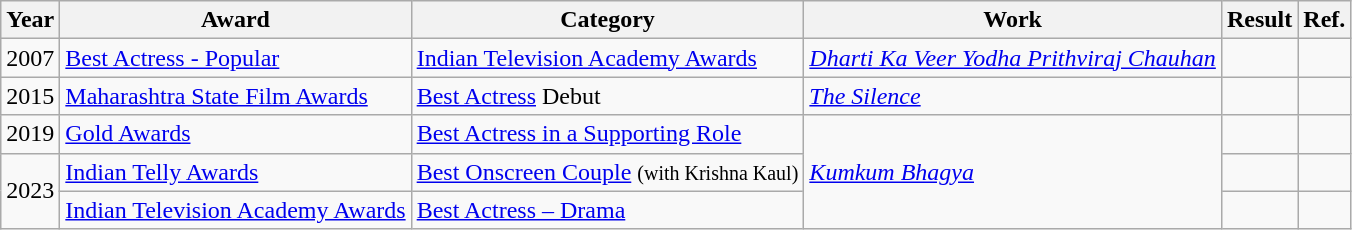<table class="wikitable">
<tr>
<th>Year</th>
<th>Award</th>
<th>Category</th>
<th>Work</th>
<th>Result</th>
<th>Ref.</th>
</tr>
<tr>
<td>2007</td>
<td><a href='#'>Best Actress - Popular</a></td>
<td><a href='#'>Indian Television Academy Awards</a></td>
<td><em><a href='#'>Dharti Ka Veer Yodha Prithviraj Chauhan</a></em></td>
<td></td>
<td></td>
</tr>
<tr>
<td>2015</td>
<td><a href='#'>Maharashtra State Film Awards</a></td>
<td><a href='#'>Best Actress</a> Debut</td>
<td><em><a href='#'>The Silence</a></em></td>
<td></td>
<td></td>
</tr>
<tr>
<td>2019</td>
<td><a href='#'>Gold Awards</a></td>
<td><a href='#'>Best Actress in a Supporting Role</a></td>
<td rowspan="3"><em><a href='#'>Kumkum Bhagya</a></em></td>
<td></td>
<td></td>
</tr>
<tr>
<td rowspan="2">2023</td>
<td><a href='#'>Indian Telly Awards</a></td>
<td><a href='#'>Best Onscreen Couple</a> <small>(with Krishna Kaul)</small></td>
<td></td>
<td></td>
</tr>
<tr>
<td><a href='#'>Indian Television Academy Awards</a></td>
<td><a href='#'>Best Actress – Drama</a></td>
<td></td>
<td></td>
</tr>
</table>
